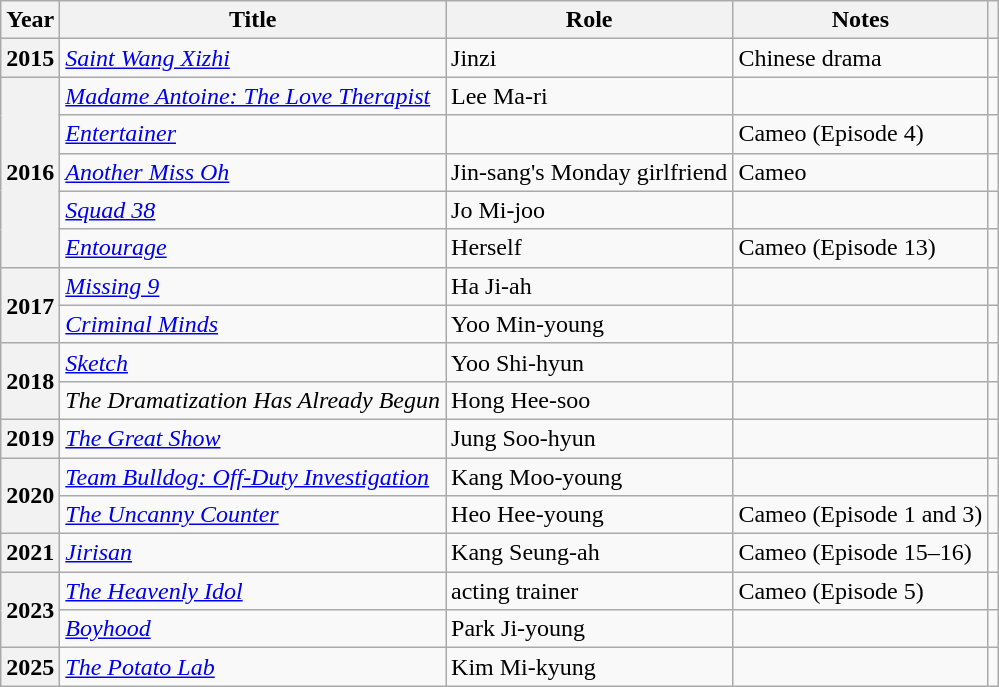<table class="wikitable plainrowheaders sortable">
<tr>
<th scope="col">Year</th>
<th scope="col">Title</th>
<th scope="col">Role</th>
<th scope="col">Notes</th>
<th scope="col" class="unsortable"></th>
</tr>
<tr>
<th scope="row">2015</th>
<td><em><a href='#'>Saint Wang Xizhi</a></em></td>
<td>Jinzi</td>
<td>Chinese drama</td>
<td style="text-align:center"></td>
</tr>
<tr>
<th scope="row" rowspan="5">2016</th>
<td><em><a href='#'>Madame Antoine: The Love Therapist</a></em></td>
<td>Lee Ma-ri</td>
<td></td>
<td style="text-align:center"></td>
</tr>
<tr>
<td><em><a href='#'>Entertainer</a></em></td>
<td></td>
<td>Cameo (Episode 4)</td>
<td style="text-align:center"></td>
</tr>
<tr>
<td><em><a href='#'>Another Miss Oh</a></em></td>
<td>Jin-sang's Monday girlfriend</td>
<td>Cameo</td>
<td style="text-align:center"></td>
</tr>
<tr>
<td><em><a href='#'>Squad 38</a></em></td>
<td>Jo Mi-joo</td>
<td></td>
<td style="text-align:center"></td>
</tr>
<tr>
<td><em><a href='#'>Entourage</a></em></td>
<td>Herself</td>
<td>Cameo (Episode 13)</td>
<td style="text-align:center"></td>
</tr>
<tr>
<th scope="row" rowspan="2">2017</th>
<td><em><a href='#'>Missing 9</a></em></td>
<td>Ha Ji-ah</td>
<td></td>
<td style="text-align:center"></td>
</tr>
<tr>
<td><em><a href='#'>Criminal Minds</a></em></td>
<td>Yoo Min-young</td>
<td></td>
<td style="text-align:center"></td>
</tr>
<tr>
<th scope="row" rowspan="2">2018</th>
<td><em><a href='#'>Sketch</a></em></td>
<td>Yoo Shi-hyun</td>
<td></td>
<td style="text-align:center"></td>
</tr>
<tr>
<td><em>The Dramatization Has Already Begun</em></td>
<td>Hong Hee-soo</td>
<td></td>
<td style="text-align:center"></td>
</tr>
<tr>
<th scope="row">2019</th>
<td><em><a href='#'>The Great Show</a></em></td>
<td>Jung Soo-hyun</td>
<td></td>
<td style="text-align:center"></td>
</tr>
<tr>
<th scope="row" rowspan="2">2020</th>
<td><em><a href='#'>Team Bulldog: Off-Duty Investigation</a></em></td>
<td>Kang Moo-young</td>
<td></td>
<td style="text-align:center"></td>
</tr>
<tr>
<td><em><a href='#'>The Uncanny Counter</a></em></td>
<td>Heo Hee-young</td>
<td>Cameo (Episode 1 and 3)</td>
<td style="text-align:center"></td>
</tr>
<tr>
<th scope="row">2021</th>
<td><em><a href='#'>Jirisan</a></em></td>
<td>Kang Seung-ah</td>
<td>Cameo (Episode 15–16)</td>
<td style="text-align:center"></td>
</tr>
<tr>
<th scope="row" rowspan="2">2023</th>
<td><em><a href='#'>The Heavenly Idol</a></em></td>
<td>acting trainer</td>
<td>Cameo (Episode 5)</td>
<td style="text-align:center"></td>
</tr>
<tr>
<td><em><a href='#'>Boyhood</a></em></td>
<td>Park Ji-young</td>
<td></td>
<td style="text-align:center"></td>
</tr>
<tr>
<th scope="row">2025</th>
<td><em><a href='#'>The Potato Lab</a></em></td>
<td>Kim Mi-kyung</td>
<td></td>
<td style="text-align:center"></td>
</tr>
</table>
